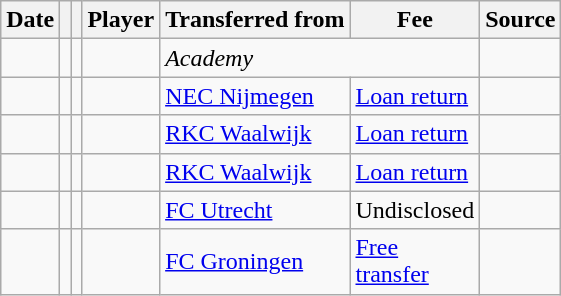<table class="wikitable plainrowheaders sortable">
<tr>
<th scope=col>Date</th>
<th></th>
<th></th>
<th scope=col>Player</th>
<th>Transferred from</th>
<th !scope=col; style="width: 75px;">Fee</th>
<th scope=col>Source</th>
</tr>
<tr>
<td></td>
<td align=center></td>
<td align=center></td>
<td></td>
<td colspan=2><em>Academy</em></td>
<td></td>
</tr>
<tr>
<td></td>
<td align=center></td>
<td align=center></td>
<td></td>
<td> <a href='#'>NEC Nijmegen</a></td>
<td><a href='#'>Loan return</a></td>
<td></td>
</tr>
<tr>
<td></td>
<td align=center></td>
<td align=center></td>
<td></td>
<td> <a href='#'>RKC Waalwijk</a></td>
<td><a href='#'>Loan return</a></td>
<td></td>
</tr>
<tr>
<td></td>
<td align=center></td>
<td align=center></td>
<td></td>
<td> <a href='#'>RKC Waalwijk</a></td>
<td><a href='#'>Loan return</a></td>
<td></td>
</tr>
<tr>
<td></td>
<td align=center></td>
<td align=center></td>
<td></td>
<td> <a href='#'>FC Utrecht</a></td>
<td>Undisclosed</td>
<td></td>
</tr>
<tr>
<td></td>
<td align=center></td>
<td align=center></td>
<td></td>
<td> <a href='#'>FC Groningen</a></td>
<td><a href='#'>Free transfer</a></td>
<td></td>
</tr>
</table>
